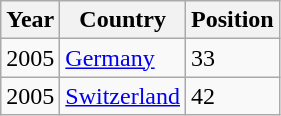<table class="wikitable">
<tr>
<th>Year</th>
<th>Country</th>
<th>Position</th>
</tr>
<tr>
<td>2005</td>
<td><a href='#'>Germany</a></td>
<td>33</td>
</tr>
<tr>
<td>2005</td>
<td><a href='#'>Switzerland</a></td>
<td>42</td>
</tr>
</table>
